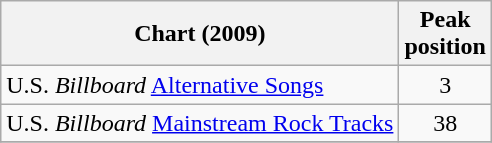<table class="wikitable">
<tr>
<th>Chart (2009)</th>
<th>Peak<br>position</th>
</tr>
<tr>
<td align="left">U.S. <em>Billboard</em> <a href='#'>Alternative Songs</a></td>
<td align="center">3</td>
</tr>
<tr>
<td align="left">U.S. <em>Billboard</em> <a href='#'>Mainstream Rock Tracks</a></td>
<td align="center">38</td>
</tr>
<tr>
</tr>
</table>
